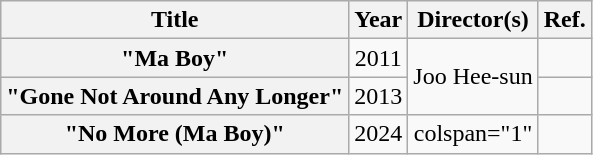<table class="wikitable plainrowheaders" style="text-align:center">
<tr>
<th scope="col">Title</th>
<th scope="col">Year</th>
<th scope="col">Director(s)</th>
<th scope="col">Ref.</th>
</tr>
<tr>
<th scope="row">"Ma Boy"</th>
<td>2011</td>
<td rowspan="2">Joo Hee-sun</td>
<td></td>
</tr>
<tr>
<th scope="row">"Gone Not Around Any Longer"</th>
<td>2013</td>
<td></td>
</tr>
<tr>
<th scope="row">"No More (Ma Boy)"</th>
<td>2024</td>
<td>colspan="1" </td>
<td></td>
</tr>
</table>
